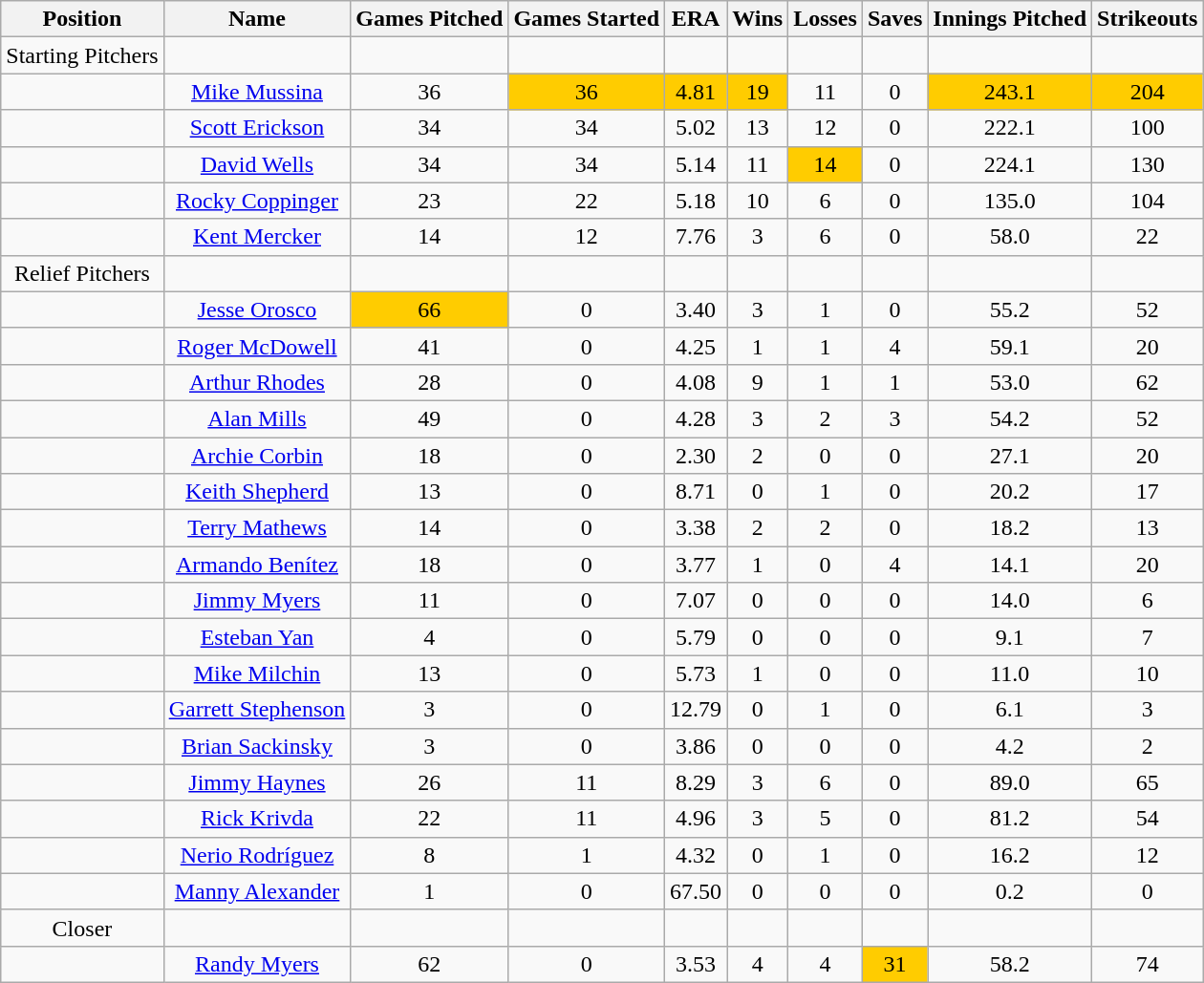<table class="wikitable">
<tr>
<th>Position</th>
<th>Name</th>
<th>Games Pitched</th>
<th>Games Started</th>
<th>ERA</th>
<th>Wins</th>
<th>Losses</th>
<th>Saves</th>
<th>Innings Pitched</th>
<th>Strikeouts</th>
</tr>
<tr>
<td>Starting Pitchers</td>
<td></td>
<td></td>
<td></td>
<td></td>
<td></td>
<td></td>
<td></td>
<td></td>
</tr>
<tr align=center>
<td></td>
<td><a href='#'>Mike Mussina</a></td>
<td>36</td>
<td style="background:#fc0;">36</td>
<td style="background:#fc0;">4.81</td>
<td style="background:#fc0;">19</td>
<td>11</td>
<td>0</td>
<td style="background:#fc0;">243.1</td>
<td style="background:#fc0;">204</td>
</tr>
<tr align=center>
<td></td>
<td><a href='#'>Scott Erickson</a></td>
<td>34</td>
<td>34</td>
<td>5.02</td>
<td>13</td>
<td>12</td>
<td>0</td>
<td>222.1</td>
<td>100</td>
</tr>
<tr align=center>
<td></td>
<td><a href='#'>David Wells</a></td>
<td>34</td>
<td>34</td>
<td>5.14</td>
<td>11</td>
<td style="background:#fc0;">14</td>
<td>0</td>
<td>224.1</td>
<td>130</td>
</tr>
<tr align=center>
<td></td>
<td><a href='#'>Rocky Coppinger</a></td>
<td>23</td>
<td>22</td>
<td>5.18</td>
<td>10</td>
<td>6</td>
<td>0</td>
<td>135.0</td>
<td>104</td>
</tr>
<tr align=center>
<td></td>
<td><a href='#'>Kent Mercker</a></td>
<td>14</td>
<td>12</td>
<td>7.76</td>
<td>3</td>
<td>6</td>
<td>0</td>
<td>58.0</td>
<td>22</td>
</tr>
<tr align=center>
<td>Relief Pitchers</td>
<td></td>
<td></td>
<td></td>
<td></td>
<td></td>
<td></td>
<td></td>
<td></td>
<td></td>
</tr>
<tr align=center>
<td></td>
<td><a href='#'>Jesse Orosco</a></td>
<td style="background:#fc0;">66</td>
<td>0</td>
<td>3.40</td>
<td>3</td>
<td>1</td>
<td>0</td>
<td>55.2</td>
<td>52</td>
</tr>
<tr align=center>
<td></td>
<td><a href='#'>Roger McDowell</a></td>
<td>41</td>
<td>0</td>
<td>4.25</td>
<td>1</td>
<td>1</td>
<td>4</td>
<td>59.1</td>
<td>20</td>
</tr>
<tr align=center>
<td></td>
<td><a href='#'>Arthur Rhodes</a></td>
<td>28</td>
<td>0</td>
<td>4.08</td>
<td>9</td>
<td>1</td>
<td>1</td>
<td>53.0</td>
<td>62</td>
</tr>
<tr align=center>
<td></td>
<td><a href='#'>Alan Mills</a></td>
<td>49</td>
<td>0</td>
<td>4.28</td>
<td>3</td>
<td>2</td>
<td>3</td>
<td>54.2</td>
<td>52</td>
</tr>
<tr align=center>
<td></td>
<td><a href='#'>Archie Corbin</a></td>
<td>18</td>
<td>0</td>
<td>2.30</td>
<td>2</td>
<td>0</td>
<td>0</td>
<td>27.1</td>
<td>20</td>
</tr>
<tr align=center>
<td></td>
<td><a href='#'>Keith Shepherd</a></td>
<td>13</td>
<td>0</td>
<td>8.71</td>
<td>0</td>
<td>1</td>
<td>0</td>
<td>20.2</td>
<td>17</td>
</tr>
<tr align=center>
<td></td>
<td><a href='#'>Terry Mathews</a></td>
<td>14</td>
<td>0</td>
<td>3.38</td>
<td>2</td>
<td>2</td>
<td>0</td>
<td>18.2</td>
<td>13</td>
</tr>
<tr align=center>
<td></td>
<td><a href='#'>Armando Benítez</a></td>
<td>18</td>
<td>0</td>
<td>3.77</td>
<td>1</td>
<td>0</td>
<td>4</td>
<td>14.1</td>
<td>20</td>
</tr>
<tr align=center>
<td></td>
<td><a href='#'>Jimmy Myers</a></td>
<td>11</td>
<td>0</td>
<td>7.07</td>
<td>0</td>
<td>0</td>
<td>0</td>
<td>14.0</td>
<td>6</td>
</tr>
<tr align=center>
<td></td>
<td><a href='#'>Esteban Yan</a></td>
<td>4</td>
<td>0</td>
<td>5.79</td>
<td>0</td>
<td>0</td>
<td>0</td>
<td>9.1</td>
<td>7</td>
</tr>
<tr align=center>
<td></td>
<td><a href='#'>Mike Milchin</a></td>
<td>13</td>
<td>0</td>
<td>5.73</td>
<td>1</td>
<td>0</td>
<td>0</td>
<td>11.0</td>
<td>10</td>
</tr>
<tr align=center>
<td></td>
<td><a href='#'>Garrett Stephenson</a></td>
<td>3</td>
<td>0</td>
<td>12.79</td>
<td>0</td>
<td>1</td>
<td>0</td>
<td>6.1</td>
<td>3</td>
</tr>
<tr align=center>
<td></td>
<td><a href='#'>Brian Sackinsky</a></td>
<td>3</td>
<td>0</td>
<td>3.86</td>
<td>0</td>
<td>0</td>
<td>0</td>
<td>4.2</td>
<td>2</td>
</tr>
<tr align=center>
<td></td>
<td><a href='#'>Jimmy Haynes</a></td>
<td>26</td>
<td>11</td>
<td>8.29</td>
<td>3</td>
<td>6</td>
<td>0</td>
<td>89.0</td>
<td>65</td>
</tr>
<tr align=center>
<td></td>
<td><a href='#'>Rick Krivda</a></td>
<td>22</td>
<td>11</td>
<td>4.96</td>
<td>3</td>
<td>5</td>
<td>0</td>
<td>81.2</td>
<td>54</td>
</tr>
<tr align=center>
<td></td>
<td><a href='#'>Nerio Rodríguez</a></td>
<td>8</td>
<td>1</td>
<td>4.32</td>
<td>0</td>
<td>1</td>
<td>0</td>
<td>16.2</td>
<td>12</td>
</tr>
<tr align=center>
<td></td>
<td><a href='#'>Manny Alexander</a></td>
<td>1</td>
<td>0</td>
<td>67.50</td>
<td>0</td>
<td>0</td>
<td>0</td>
<td>0.2</td>
<td>0</td>
</tr>
<tr align=center>
<td>Closer</td>
<td></td>
<td></td>
<td></td>
<td></td>
<td></td>
<td></td>
<td></td>
<td></td>
<td></td>
</tr>
<tr align=center>
<td></td>
<td><a href='#'>Randy Myers</a></td>
<td>62</td>
<td>0</td>
<td>3.53</td>
<td>4</td>
<td>4</td>
<td style="background:#fc0;">31</td>
<td>58.2</td>
<td>74</td>
</tr>
</table>
